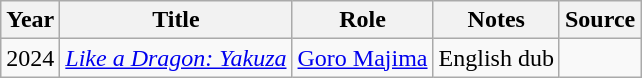<table class="wikitable sortable plainrowheaders">
<tr>
<th>Year</th>
<th>Title</th>
<th>Role</th>
<th class="unsortable">Notes</th>
<th class="unsortable">Source</th>
</tr>
<tr>
<td>2024</td>
<td><em><a href='#'>Like a Dragon: Yakuza</a></em></td>
<td><a href='#'>Goro Majima</a></td>
<td>English dub</td>
<td></td>
</tr>
</table>
